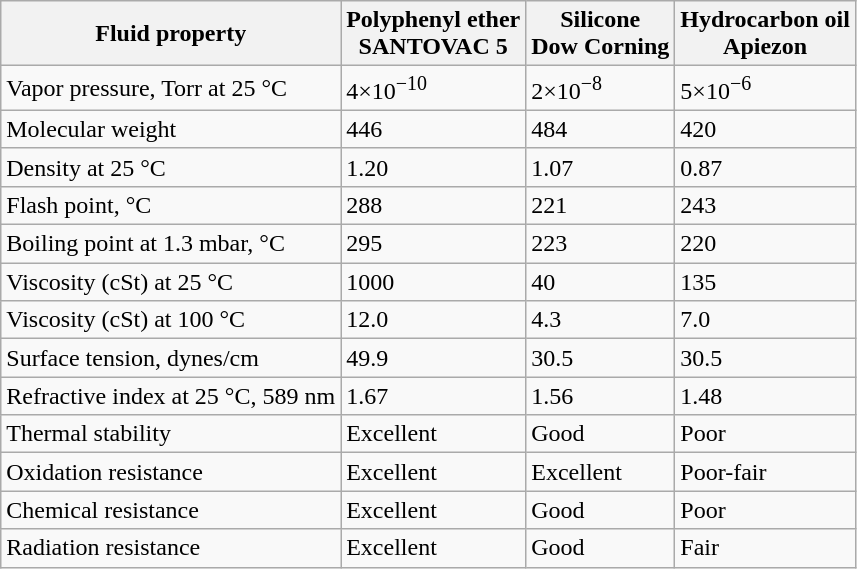<table class="wikitable">
<tr>
<th>Fluid property</th>
<th>Polyphenyl ether <br>SANTOVAC 5</th>
<th>Silicone <br>Dow Corning</th>
<th>Hydrocarbon oil <br>Apiezon</th>
</tr>
<tr>
<td>Vapor pressure, Torr at 25 °C</td>
<td>4×10<sup>−10</sup></td>
<td>2×10<sup>−8</sup></td>
<td>5×10<sup>−6</sup></td>
</tr>
<tr>
<td>Molecular weight</td>
<td>446</td>
<td>484</td>
<td>420</td>
</tr>
<tr>
<td>Density at 25 °C</td>
<td>1.20</td>
<td>1.07</td>
<td>0.87</td>
</tr>
<tr>
<td>Flash point, °C</td>
<td>288</td>
<td>221</td>
<td>243</td>
</tr>
<tr>
<td>Boiling point at 1.3 mbar, °C</td>
<td>295</td>
<td>223</td>
<td>220</td>
</tr>
<tr>
<td>Viscosity (cSt) at 25 °C</td>
<td>1000</td>
<td>40</td>
<td>135</td>
</tr>
<tr>
<td>Viscosity (cSt) at 100 °C</td>
<td>12.0</td>
<td>4.3</td>
<td>7.0</td>
</tr>
<tr>
<td>Surface tension, dynes/cm</td>
<td>49.9</td>
<td>30.5</td>
<td>30.5</td>
</tr>
<tr>
<td>Refractive index at 25 °C, 589 nm</td>
<td>1.67</td>
<td>1.56</td>
<td>1.48</td>
</tr>
<tr>
<td>Thermal stability</td>
<td>Excellent</td>
<td>Good</td>
<td>Poor</td>
</tr>
<tr>
<td>Oxidation resistance</td>
<td>Excellent</td>
<td>Excellent</td>
<td>Poor-fair</td>
</tr>
<tr>
<td>Chemical resistance</td>
<td>Excellent</td>
<td>Good</td>
<td>Poor</td>
</tr>
<tr>
<td>Radiation resistance</td>
<td>Excellent</td>
<td>Good</td>
<td>Fair</td>
</tr>
</table>
